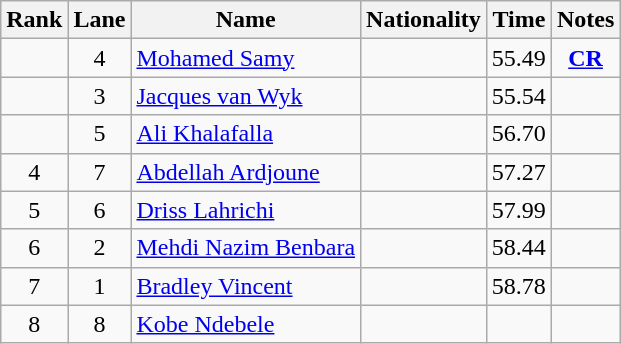<table class="wikitable sortable" style="text-align:center">
<tr>
<th>Rank</th>
<th>Lane</th>
<th>Name</th>
<th>Nationality</th>
<th>Time</th>
<th>Notes</th>
</tr>
<tr>
<td></td>
<td>4</td>
<td align=left><a href='#'>Mohamed Samy</a></td>
<td align=left></td>
<td>55.49</td>
<td><strong><a href='#'>CR</a></strong></td>
</tr>
<tr>
<td></td>
<td>3</td>
<td align=left><a href='#'>Jacques van Wyk</a></td>
<td align=left></td>
<td>55.54</td>
<td></td>
</tr>
<tr>
<td></td>
<td>5</td>
<td align=left><a href='#'>Ali Khalafalla</a></td>
<td align=left></td>
<td>56.70</td>
<td></td>
</tr>
<tr>
<td>4</td>
<td>7</td>
<td align=left><a href='#'>Abdellah Ardjoune</a></td>
<td align=left></td>
<td>57.27</td>
<td></td>
</tr>
<tr>
<td>5</td>
<td>6</td>
<td align=left><a href='#'>Driss Lahrichi</a></td>
<td align=left></td>
<td>57.99</td>
<td></td>
</tr>
<tr>
<td>6</td>
<td>2</td>
<td align=left><a href='#'>Mehdi Nazim Benbara</a></td>
<td align=left></td>
<td>58.44</td>
<td></td>
</tr>
<tr>
<td>7</td>
<td>1</td>
<td align=left><a href='#'>Bradley Vincent</a></td>
<td align=left></td>
<td>58.78</td>
<td></td>
</tr>
<tr>
<td>8</td>
<td>8</td>
<td align=left><a href='#'>Kobe Ndebele</a></td>
<td align=left></td>
<td></td>
<td></td>
</tr>
</table>
